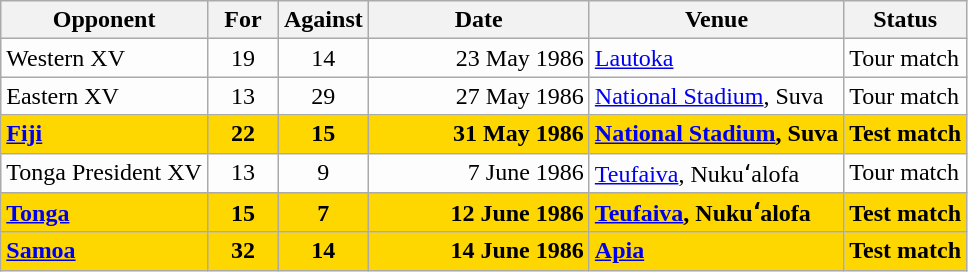<table class=wikitable>
<tr>
<th>Opponent</th>
<th>For</th>
<th>Against</th>
<th>Date</th>
<th>Venue</th>
<th>Status</th>
</tr>
<tr bgcolor=#fdfdfd>
<td>Western XV</td>
<td align=center width=40>19</td>
<td align=center width=40>14</td>
<td width=140 align=right>23 May 1986</td>
<td><a href='#'>Lautoka</a></td>
<td>Tour match</td>
</tr>
<tr bgcolor=#fdfdfd>
<td>Eastern XV</td>
<td align=center width=40>13</td>
<td align=center width=40>29</td>
<td width=140 align=right>27 May 1986</td>
<td><a href='#'>National Stadium</a>, Suva</td>
<td>Tour match</td>
</tr>
<tr bgcolor=gold>
<td><strong><a href='#'>Fiji</a></strong></td>
<td align=center width=40><strong>22</strong></td>
<td align=center width=40><strong>15</strong></td>
<td width=140 align=right><strong>31 May 1986</strong></td>
<td><strong><a href='#'>National Stadium</a>, Suva</strong></td>
<td><strong>Test match</strong></td>
</tr>
<tr bgcolor=#fdfdfd>
<td>Tonga President XV</td>
<td align=center width=40>13</td>
<td align=center width=40>9</td>
<td width=140 align=right>7 June 1986</td>
<td><a href='#'>Teufaiva</a>, Nukuʻalofa</td>
<td>Tour match</td>
</tr>
<tr bgcolor=gold>
<td><strong><a href='#'>Tonga</a></strong></td>
<td align=center width=40><strong>15</strong></td>
<td align=center width=40><strong>7</strong></td>
<td width=140 align=right><strong>12 June 1986</strong></td>
<td><strong><a href='#'>Teufaiva</a>, Nukuʻalofa</strong></td>
<td><strong>Test match</strong></td>
</tr>
<tr bgcolor=gold>
<td><strong><a href='#'>Samoa</a></strong></td>
<td align=center width=40><strong>32</strong></td>
<td align=center width=40><strong>14</strong></td>
<td width=140 align=right><strong>14 June 1986</strong></td>
<td><strong><a href='#'>Apia</a></strong></td>
<td><strong>Test match</strong></td>
</tr>
</table>
